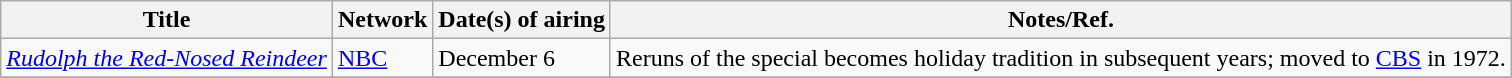<table class=wikitable>
<tr>
<th>Title</th>
<th>Network</th>
<th>Date(s) of airing</th>
<th>Notes/Ref.</th>
</tr>
<tr>
<td><em><a href='#'>Rudolph the Red-Nosed Reindeer</a></em></td>
<td><a href='#'>NBC</a></td>
<td>December 6</td>
<td>Reruns of the special becomes holiday tradition in subsequent years; moved to <a href='#'>CBS</a> in 1972.</td>
</tr>
<tr>
</tr>
</table>
